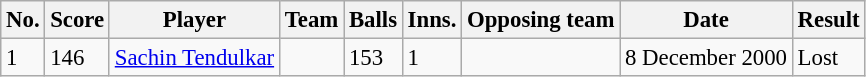<table class="wikitable sortable" style="font-size:95%">
<tr>
<th>No.</th>
<th>Score</th>
<th>Player</th>
<th>Team</th>
<th>Balls</th>
<th>Inns.</th>
<th>Opposing team</th>
<th>Date</th>
<th>Result</th>
</tr>
<tr>
<td>1</td>
<td>146</td>
<td><a href='#'>Sachin Tendulkar</a></td>
<td></td>
<td>153</td>
<td>1</td>
<td></td>
<td>8 December 2000</td>
<td>Lost</td>
</tr>
</table>
